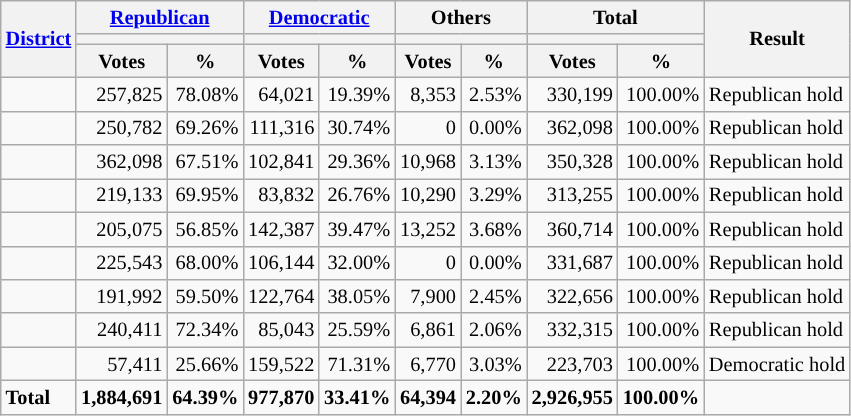<table class="wikitable plainrowheaders sortable" style="font-size:85%; text-align:right;">
<tr>
<th scope=col rowspan=3><a href='#'>District</a></th>
<th scope=col colspan=2><a href='#'>Republican</a></th>
<th scope=col colspan=2><a href='#'>Democratic</a></th>
<th scope=col colspan=2>Others</th>
<th scope=col colspan=2>Total</th>
<th scope=col rowspan=3>Result</th>
</tr>
<tr>
<th scope=col colspan=2 style="background:"></th>
<th scope=col colspan=2 style="background:"></th>
<th scope=col colspan=2></th>
<th scope=col colspan=2></th>
</tr>
<tr>
<th scope=col data-sort-type="number">Votes</th>
<th scope=col data-sort-type="number">%</th>
<th scope=col data-sort-type="number">Votes</th>
<th scope=col data-sort-type="number">%</th>
<th scope=col data-sort-type="number">Votes</th>
<th scope=col data-sort-type="number">%</th>
<th scope=col data-sort-type="number">Votes</th>
<th scope=col data-sort-type="number">%</th>
</tr>
<tr>
<td align=left></td>
<td>257,825</td>
<td>78.08%</td>
<td>64,021</td>
<td>19.39%</td>
<td>8,353</td>
<td>2.53%</td>
<td>330,199</td>
<td>100.00%</td>
<td align=left>Republican hold</td>
</tr>
<tr>
<td align=left></td>
<td>250,782</td>
<td>69.26%</td>
<td>111,316</td>
<td>30.74%</td>
<td>0</td>
<td>0.00%</td>
<td>362,098</td>
<td>100.00%</td>
<td align=left>Republican hold</td>
</tr>
<tr>
<td align=left></td>
<td>362,098</td>
<td>67.51%</td>
<td>102,841</td>
<td>29.36%</td>
<td>10,968</td>
<td>3.13%</td>
<td>350,328</td>
<td>100.00%</td>
<td align=left>Republican hold</td>
</tr>
<tr>
<td align=left></td>
<td>219,133</td>
<td>69.95%</td>
<td>83,832</td>
<td>26.76%</td>
<td>10,290</td>
<td>3.29%</td>
<td>313,255</td>
<td>100.00%</td>
<td align=left>Republican hold</td>
</tr>
<tr>
<td align=left></td>
<td>205,075</td>
<td>56.85%</td>
<td>142,387</td>
<td>39.47%</td>
<td>13,252</td>
<td>3.68%</td>
<td>360,714</td>
<td>100.00%</td>
<td align=left>Republican hold</td>
</tr>
<tr>
<td align=left></td>
<td>225,543</td>
<td>68.00%</td>
<td>106,144</td>
<td>32.00%</td>
<td>0</td>
<td>0.00%</td>
<td>331,687</td>
<td>100.00%</td>
<td align=left>Republican hold</td>
</tr>
<tr>
<td align=left></td>
<td>191,992</td>
<td>59.50%</td>
<td>122,764</td>
<td>38.05%</td>
<td>7,900</td>
<td>2.45%</td>
<td>322,656</td>
<td>100.00%</td>
<td align=left>Republican hold</td>
</tr>
<tr>
<td align=left></td>
<td>240,411</td>
<td>72.34%</td>
<td>85,043</td>
<td>25.59%</td>
<td>6,861</td>
<td>2.06%</td>
<td>332,315</td>
<td>100.00%</td>
<td align=left>Republican hold</td>
</tr>
<tr>
<td align=left></td>
<td>57,411</td>
<td>25.66%</td>
<td>159,522</td>
<td>71.31%</td>
<td>6,770</td>
<td>3.03%</td>
<td>223,703</td>
<td>100.00%</td>
<td align=left>Democratic hold</td>
</tr>
<tr class="sortbottom" style="font-weight:bold">
<td align=left>Total</td>
<td>1,884,691</td>
<td>64.39%</td>
<td>977,870</td>
<td>33.41%</td>
<td>64,394</td>
<td>2.20%</td>
<td><strong>2,926,955</strong></td>
<td>100.00%</td>
<td></td>
</tr>
</table>
